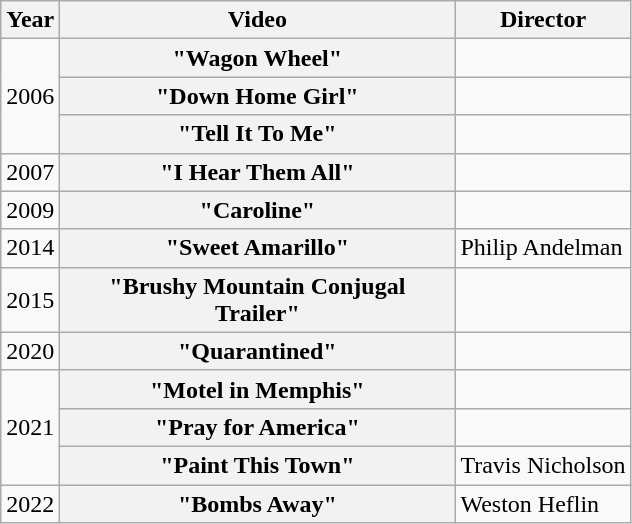<table class="wikitable plainrowheaders">
<tr>
<th>Year</th>
<th style="width:16em;">Video</th>
<th>Director</th>
</tr>
<tr>
<td rowspan="3">2006</td>
<th scope="row">"Wagon Wheel"</th>
<td></td>
</tr>
<tr>
<th scope="row">"Down Home Girl"</th>
<td></td>
</tr>
<tr>
<th scope="row">"Tell It To Me"</th>
<td></td>
</tr>
<tr>
<td>2007</td>
<th scope="row">"I Hear Them All"</th>
<td></td>
</tr>
<tr>
<td>2009</td>
<th scope="row">"Caroline"</th>
<td></td>
</tr>
<tr>
<td>2014</td>
<th scope="row">"Sweet Amarillo"</th>
<td>Philip Andelman</td>
</tr>
<tr>
<td>2015</td>
<th scope="row">"Brushy Mountain Conjugal Trailer"</th>
<td></td>
</tr>
<tr>
<td>2020</td>
<th scope="row">"Quarantined"</th>
<td></td>
</tr>
<tr>
<td rowspan="3">2021</td>
<th scope="row">"Motel in Memphis"</th>
<td></td>
</tr>
<tr>
<th scope="row">"Pray for America"</th>
<td></td>
</tr>
<tr>
<th scope="row">"Paint This Town"</th>
<td>Travis Nicholson</td>
</tr>
<tr>
<td>2022</td>
<th scope="row">"Bombs Away" </th>
<td>Weston Heflin</td>
</tr>
</table>
